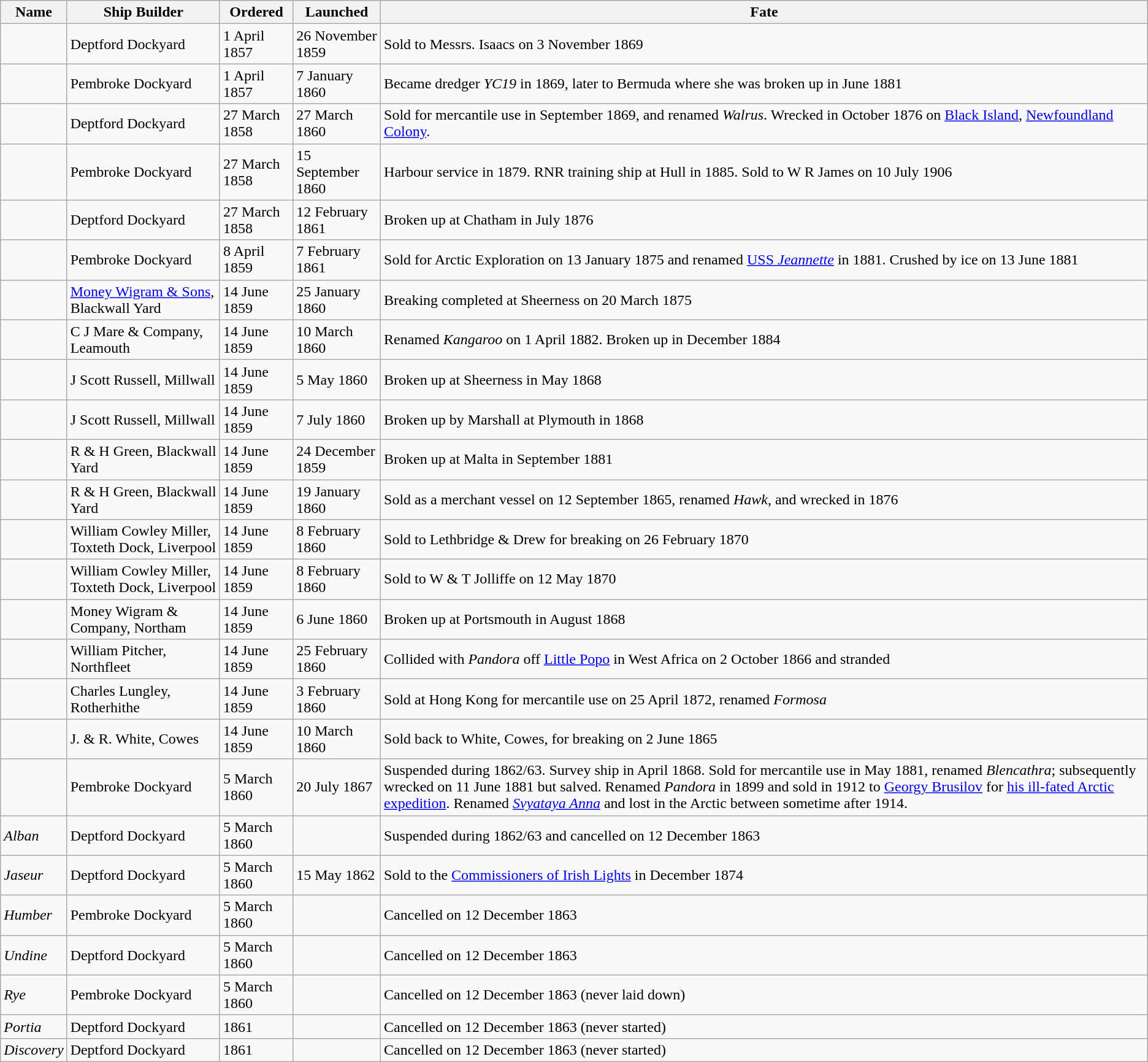<table class="wikitable" style="text-align:left">
<tr>
<th>Name</th>
<th>Ship Builder</th>
<th>Ordered</th>
<th>Launched</th>
<th>Fate</th>
</tr>
<tr>
<td></td>
<td>Deptford Dockyard</td>
<td>1 April 1857</td>
<td>26 November 1859</td>
<td>Sold to Messrs. Isaacs on 3 November 1869</td>
</tr>
<tr>
<td></td>
<td>Pembroke Dockyard</td>
<td>1 April 1857</td>
<td>7 January 1860</td>
<td>Became dredger <em>YC19</em> in 1869, later to Bermuda where she was broken up in June 1881</td>
</tr>
<tr>
<td></td>
<td>Deptford Dockyard</td>
<td>27 March 1858</td>
<td>27 March 1860</td>
<td>Sold for mercantile use in September 1869, and renamed <em>Walrus</em>. Wrecked in October 1876 on <a href='#'>Black Island</a>, <a href='#'>Newfoundland Colony</a>.</td>
</tr>
<tr>
<td></td>
<td>Pembroke Dockyard</td>
<td>27 March 1858</td>
<td>15 September 1860</td>
<td>Harbour service in 1879. RNR training ship at Hull in 1885. Sold to W R James on 10 July 1906</td>
</tr>
<tr>
<td></td>
<td>Deptford Dockyard</td>
<td>27 March 1858</td>
<td>12 February 1861</td>
<td>Broken up at Chatham in July 1876</td>
</tr>
<tr>
<td></td>
<td>Pembroke Dockyard</td>
<td>8 April 1859</td>
<td>7 February 1861</td>
<td>Sold for Arctic Exploration on 13 January 1875 and renamed <a href='#'>USS <em>Jeannette</em></a> in 1881. Crushed by ice on 13 June 1881</td>
</tr>
<tr>
<td></td>
<td><a href='#'>Money Wigram & Sons</a>, Blackwall Yard</td>
<td>14 June 1859</td>
<td>25 January 1860</td>
<td>Breaking completed at Sheerness on 20 March 1875</td>
</tr>
<tr>
<td></td>
<td>C J Mare & Company, Leamouth</td>
<td>14 June 1859</td>
<td>10 March 1860</td>
<td>Renamed <em>Kangaroo</em> on 1 April 1882. Broken up in December 1884</td>
</tr>
<tr>
<td></td>
<td>J Scott Russell, Millwall</td>
<td>14 June 1859</td>
<td>5 May 1860</td>
<td>Broken up at Sheerness in May 1868</td>
</tr>
<tr>
<td></td>
<td>J Scott Russell, Millwall</td>
<td>14 June 1859</td>
<td>7 July 1860</td>
<td>Broken up by Marshall at Plymouth in 1868</td>
</tr>
<tr>
<td></td>
<td>R & H Green, Blackwall Yard</td>
<td>14 June 1859</td>
<td>24 December 1859</td>
<td>Broken up at Malta in September 1881</td>
</tr>
<tr>
<td></td>
<td>R & H Green, Blackwall Yard</td>
<td>14 June 1859</td>
<td>19 January 1860</td>
<td>Sold as a merchant vessel on 12 September 1865, renamed <em>Hawk</em>, and wrecked in 1876</td>
</tr>
<tr>
<td></td>
<td>William Cowley Miller, Toxteth Dock, Liverpool</td>
<td>14 June 1859</td>
<td>8 February 1860</td>
<td>Sold to Lethbridge & Drew for breaking on 26 February 1870</td>
</tr>
<tr>
<td></td>
<td>William Cowley Miller, Toxteth Dock, Liverpool</td>
<td>14 June 1859</td>
<td>8 February 1860</td>
<td>Sold to W & T Jolliffe on 12 May 1870</td>
</tr>
<tr>
<td></td>
<td>Money Wigram & Company, Northam</td>
<td>14 June 1859</td>
<td>6 June 1860</td>
<td>Broken up at Portsmouth in August 1868</td>
</tr>
<tr>
<td></td>
<td>William Pitcher, Northfleet</td>
<td>14 June 1859</td>
<td>25 February 1860</td>
<td>Collided with <em>Pandora</em> off <a href='#'>Little Popo</a> in West Africa on 2 October 1866 and stranded</td>
</tr>
<tr>
<td></td>
<td>Charles Lungley, Rotherhithe</td>
<td>14 June 1859</td>
<td>3 February 1860</td>
<td>Sold at Hong Kong for mercantile use on 25 April 1872, renamed <em>Formosa</em></td>
</tr>
<tr>
<td></td>
<td>J. & R. White, Cowes</td>
<td>14 June 1859</td>
<td>10 March 1860</td>
<td>Sold back to White, Cowes, for breaking on 2 June 1865</td>
</tr>
<tr>
<td></td>
<td>Pembroke Dockyard</td>
<td>5 March 1860</td>
<td>20 July 1867</td>
<td>Suspended during 1862/63.  Survey ship in April 1868. Sold for mercantile use in May 1881, renamed <em>Blencathra</em>; subsequently wrecked on 11 June 1881 but salved. Renamed <em>Pandora</em> in 1899 and sold in 1912 to <a href='#'>Georgy Brusilov</a> for <a href='#'>his ill-fated Arctic expedition</a>. Renamed <em><a href='#'>Svyataya Anna</a></em> and lost in the Arctic between sometime after 1914.</td>
</tr>
<tr>
<td><em>Alban</em></td>
<td>Deptford Dockyard</td>
<td>5 March 1860</td>
<td></td>
<td>Suspended during 1862/63 and cancelled on 12 December 1863</td>
</tr>
<tr>
<td><em>Jaseur</em></td>
<td>Deptford Dockyard</td>
<td>5 March 1860</td>
<td>15 May 1862</td>
<td>Sold to the <a href='#'>Commissioners of Irish Lights</a> in December 1874</td>
</tr>
<tr>
<td><em>Humber</em></td>
<td>Pembroke Dockyard</td>
<td>5 March 1860</td>
<td></td>
<td>Cancelled on 12 December 1863</td>
</tr>
<tr>
<td><em>Undine</em></td>
<td>Deptford Dockyard</td>
<td>5 March 1860</td>
<td></td>
<td>Cancelled on 12 December 1863</td>
</tr>
<tr>
<td><em>Rye</em></td>
<td>Pembroke Dockyard</td>
<td>5 March 1860</td>
<td></td>
<td>Cancelled on 12 December 1863 (never laid down)</td>
</tr>
<tr>
<td><em>Portia</em></td>
<td>Deptford Dockyard</td>
<td>1861</td>
<td></td>
<td>Cancelled on 12 December 1863 (never started)</td>
</tr>
<tr>
<td><em>Discovery</em></td>
<td>Deptford Dockyard</td>
<td>1861</td>
<td></td>
<td>Cancelled on 12 December 1863 (never started)</td>
</tr>
</table>
